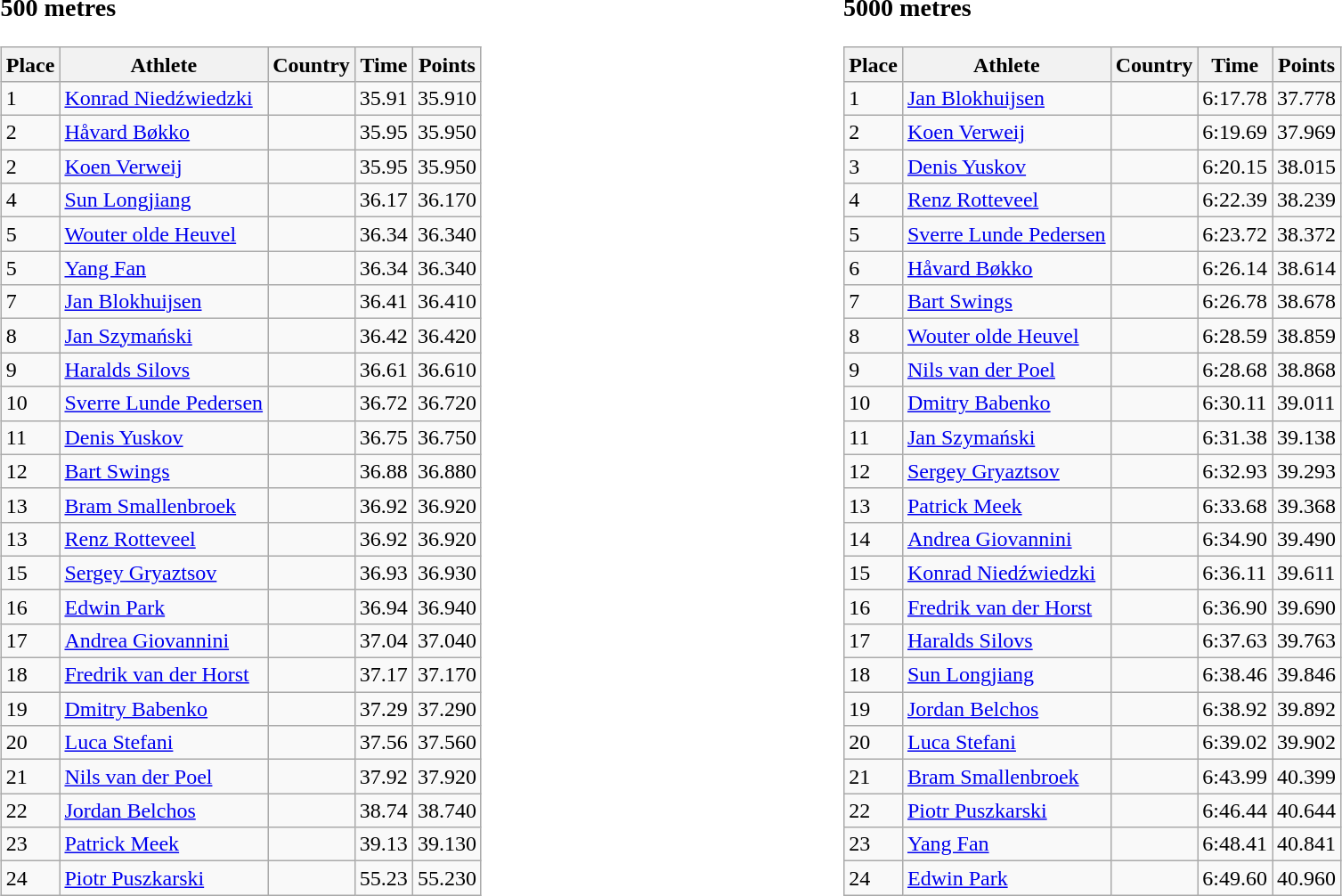<table width=100%>
<tr>
<td width=50% align=left valign=top><br><h3>500 metres</h3><table class="wikitable">
<tr>
<th>Place</th>
<th>Athlete</th>
<th>Country</th>
<th>Time</th>
<th>Points</th>
</tr>
<tr>
<td>1</td>
<td align=left><a href='#'>Konrad Niedźwiedzki</a></td>
<td align=left></td>
<td>35.91</td>
<td>35.910</td>
</tr>
<tr>
<td>2</td>
<td align=left><a href='#'>Håvard Bøkko</a></td>
<td align=left></td>
<td>35.95</td>
<td>35.950</td>
</tr>
<tr>
<td>2</td>
<td align=left><a href='#'>Koen Verweij</a></td>
<td align=left></td>
<td>35.95</td>
<td>35.950</td>
</tr>
<tr>
<td>4</td>
<td align=left><a href='#'>Sun Longjiang</a></td>
<td align=left></td>
<td>36.17</td>
<td>36.170</td>
</tr>
<tr>
<td>5</td>
<td align=left><a href='#'>Wouter olde Heuvel</a></td>
<td align=left></td>
<td>36.34</td>
<td>36.340</td>
</tr>
<tr>
<td>5</td>
<td align=left><a href='#'>Yang Fan</a></td>
<td align=left></td>
<td>36.34</td>
<td>36.340</td>
</tr>
<tr>
<td>7</td>
<td align=left><a href='#'>Jan Blokhuijsen</a></td>
<td align=left></td>
<td>36.41</td>
<td>36.410</td>
</tr>
<tr>
<td>8</td>
<td align=left><a href='#'>Jan Szymański</a></td>
<td align=left></td>
<td>36.42</td>
<td>36.420</td>
</tr>
<tr>
<td>9</td>
<td align=left><a href='#'>Haralds Silovs</a></td>
<td align=left></td>
<td>36.61</td>
<td>36.610</td>
</tr>
<tr>
<td>10</td>
<td align=left><a href='#'>Sverre Lunde Pedersen</a></td>
<td align=left></td>
<td>36.72</td>
<td>36.720</td>
</tr>
<tr>
<td>11</td>
<td align=left><a href='#'>Denis Yuskov</a></td>
<td align=left></td>
<td>36.75</td>
<td>36.750</td>
</tr>
<tr>
<td>12</td>
<td align=left><a href='#'>Bart Swings</a></td>
<td align=left></td>
<td>36.88</td>
<td>36.880</td>
</tr>
<tr>
<td>13</td>
<td align=left><a href='#'>Bram Smallenbroek</a></td>
<td align=left></td>
<td>36.92</td>
<td>36.920</td>
</tr>
<tr>
<td>13</td>
<td align=left><a href='#'>Renz Rotteveel</a></td>
<td align=left></td>
<td>36.92</td>
<td>36.920</td>
</tr>
<tr>
<td>15</td>
<td align=left><a href='#'>Sergey Gryaztsov</a></td>
<td align=left></td>
<td>36.93</td>
<td>36.930</td>
</tr>
<tr>
<td>16</td>
<td align=left><a href='#'>Edwin Park</a></td>
<td align=left></td>
<td>36.94</td>
<td>36.940</td>
</tr>
<tr>
<td>17</td>
<td align=left><a href='#'>Andrea Giovannini</a></td>
<td align=left></td>
<td>37.04</td>
<td>37.040</td>
</tr>
<tr>
<td>18</td>
<td align=left><a href='#'>Fredrik van der Horst</a></td>
<td align=left></td>
<td>37.17</td>
<td>37.170</td>
</tr>
<tr>
<td>19</td>
<td align=left><a href='#'>Dmitry Babenko</a></td>
<td align=left></td>
<td>37.29</td>
<td>37.290</td>
</tr>
<tr>
<td>20</td>
<td align=left><a href='#'>Luca Stefani</a></td>
<td align=left></td>
<td>37.56</td>
<td>37.560</td>
</tr>
<tr>
<td>21</td>
<td align=left><a href='#'>Nils van der Poel</a></td>
<td align=left></td>
<td>37.92</td>
<td>37.920</td>
</tr>
<tr>
<td>22</td>
<td align=left><a href='#'>Jordan Belchos</a></td>
<td align=left></td>
<td>38.74</td>
<td>38.740</td>
</tr>
<tr>
<td>23</td>
<td align=left><a href='#'>Patrick Meek</a></td>
<td align=left></td>
<td>39.13</td>
<td>39.130</td>
</tr>
<tr>
<td>24</td>
<td align=left><a href='#'>Piotr Puszkarski</a></td>
<td align=left></td>
<td>55.23</td>
<td>55.230</td>
</tr>
</table>
</td>
<td width=50% align=left valign=top><br><h3>5000 metres</h3><table class="wikitable">
<tr>
<th>Place</th>
<th>Athlete</th>
<th>Country</th>
<th>Time</th>
<th>Points</th>
</tr>
<tr>
<td>1</td>
<td align=left><a href='#'>Jan Blokhuijsen</a></td>
<td align=left></td>
<td>6:17.78</td>
<td>37.778</td>
</tr>
<tr>
<td>2</td>
<td align=left><a href='#'>Koen Verweij</a></td>
<td align=left></td>
<td>6:19.69</td>
<td>37.969</td>
</tr>
<tr>
<td>3</td>
<td align=left><a href='#'>Denis Yuskov</a></td>
<td align=left></td>
<td>6:20.15</td>
<td>38.015</td>
</tr>
<tr>
<td>4</td>
<td align=left><a href='#'>Renz Rotteveel</a></td>
<td align=left></td>
<td>6:22.39</td>
<td>38.239</td>
</tr>
<tr>
<td>5</td>
<td align=left><a href='#'>Sverre Lunde Pedersen</a></td>
<td align=left></td>
<td>6:23.72</td>
<td>38.372</td>
</tr>
<tr>
<td>6</td>
<td align=left><a href='#'>Håvard Bøkko</a></td>
<td align=left></td>
<td>6:26.14</td>
<td>38.614</td>
</tr>
<tr>
<td>7</td>
<td align=left><a href='#'>Bart Swings</a></td>
<td align=left></td>
<td>6:26.78</td>
<td>38.678</td>
</tr>
<tr>
<td>8</td>
<td align=left><a href='#'>Wouter olde Heuvel</a></td>
<td align=left></td>
<td>6:28.59</td>
<td>38.859</td>
</tr>
<tr>
<td>9</td>
<td align=left><a href='#'>Nils van der Poel</a></td>
<td align=left></td>
<td>6:28.68</td>
<td>38.868</td>
</tr>
<tr>
<td>10</td>
<td align=left><a href='#'>Dmitry Babenko</a></td>
<td align=left></td>
<td>6:30.11</td>
<td>39.011</td>
</tr>
<tr>
<td>11</td>
<td align=left><a href='#'>Jan Szymański</a></td>
<td align=left></td>
<td>6:31.38</td>
<td>39.138</td>
</tr>
<tr>
<td>12</td>
<td align=left><a href='#'>Sergey Gryaztsov</a></td>
<td align=left></td>
<td>6:32.93</td>
<td>39.293</td>
</tr>
<tr>
<td>13</td>
<td align=left><a href='#'>Patrick Meek</a></td>
<td align=left></td>
<td>6:33.68</td>
<td>39.368</td>
</tr>
<tr>
<td>14</td>
<td align=left><a href='#'>Andrea Giovannini</a></td>
<td align=left></td>
<td>6:34.90</td>
<td>39.490</td>
</tr>
<tr>
<td>15</td>
<td align=left><a href='#'>Konrad Niedźwiedzki</a></td>
<td align=left></td>
<td>6:36.11</td>
<td>39.611</td>
</tr>
<tr>
<td>16</td>
<td align=left><a href='#'>Fredrik van der Horst</a></td>
<td align=left></td>
<td>6:36.90</td>
<td>39.690</td>
</tr>
<tr>
<td>17</td>
<td align=left><a href='#'>Haralds Silovs</a></td>
<td align=left></td>
<td>6:37.63</td>
<td>39.763</td>
</tr>
<tr>
<td>18</td>
<td align=left><a href='#'>Sun Longjiang</a></td>
<td align=left></td>
<td>6:38.46</td>
<td>39.846</td>
</tr>
<tr>
<td>19</td>
<td align=left><a href='#'>Jordan Belchos</a></td>
<td align=left></td>
<td>6:38.92</td>
<td>39.892</td>
</tr>
<tr>
<td>20</td>
<td align=left><a href='#'>Luca Stefani</a></td>
<td align=left></td>
<td>6:39.02</td>
<td>39.902</td>
</tr>
<tr>
<td>21</td>
<td align=left><a href='#'>Bram Smallenbroek</a></td>
<td align=left></td>
<td>6:43.99</td>
<td>40.399</td>
</tr>
<tr>
<td>22</td>
<td align=left><a href='#'>Piotr Puszkarski</a></td>
<td align=left></td>
<td>6:46.44</td>
<td>40.644</td>
</tr>
<tr>
<td>23</td>
<td align=left><a href='#'>Yang Fan</a></td>
<td align=left></td>
<td>6:48.41</td>
<td>40.841</td>
</tr>
<tr>
<td>24</td>
<td align=left><a href='#'>Edwin Park</a></td>
<td align=left></td>
<td>6:49.60</td>
<td>40.960</td>
</tr>
</table>
</td>
</tr>
</table>
